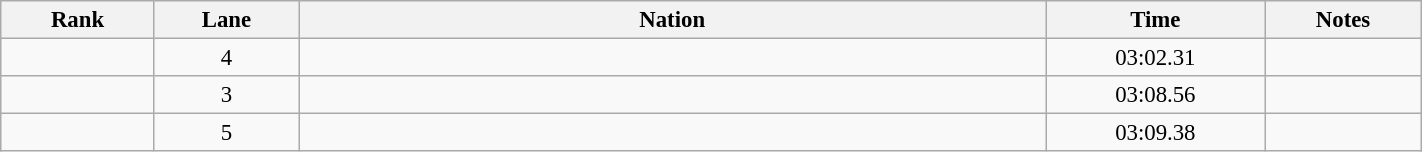<table class="wikitable sortable" width=75% style="text-align:center; font-size:95%">
<tr>
<th width=15>Rank</th>
<th width=15>Lane</th>
<th width=200>Nation</th>
<th width=15>Time</th>
<th width=15>Notes</th>
</tr>
<tr>
<td></td>
<td>4</td>
<td align=left></td>
<td>03:02.31</td>
<td></td>
</tr>
<tr>
<td></td>
<td>3</td>
<td align=left></td>
<td>03:08.56</td>
<td></td>
</tr>
<tr>
<td></td>
<td>5</td>
<td align=left></td>
<td>03:09.38</td>
<td></td>
</tr>
</table>
